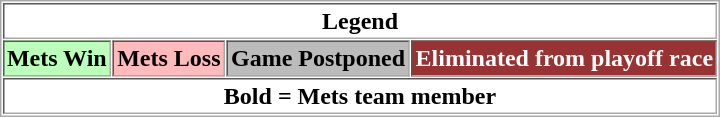<table align="center" border="1" cellpadding="2" cellspacing="1" style="border:1px solid #aaa">
<tr>
<th colspan=4>Legend</th>
</tr>
<tr>
<th bgcolor="bbffbb">Mets Win</th>
<th bgcolor="ffbbbb">Mets Loss</th>
<th bgcolor="bbbbbb">Game Postponed</th>
<th style="background:#993333;color:white;">Eliminated from playoff race</th>
</tr>
<tr>
<th colspan=4>Bold = Mets team member</th>
</tr>
</table>
